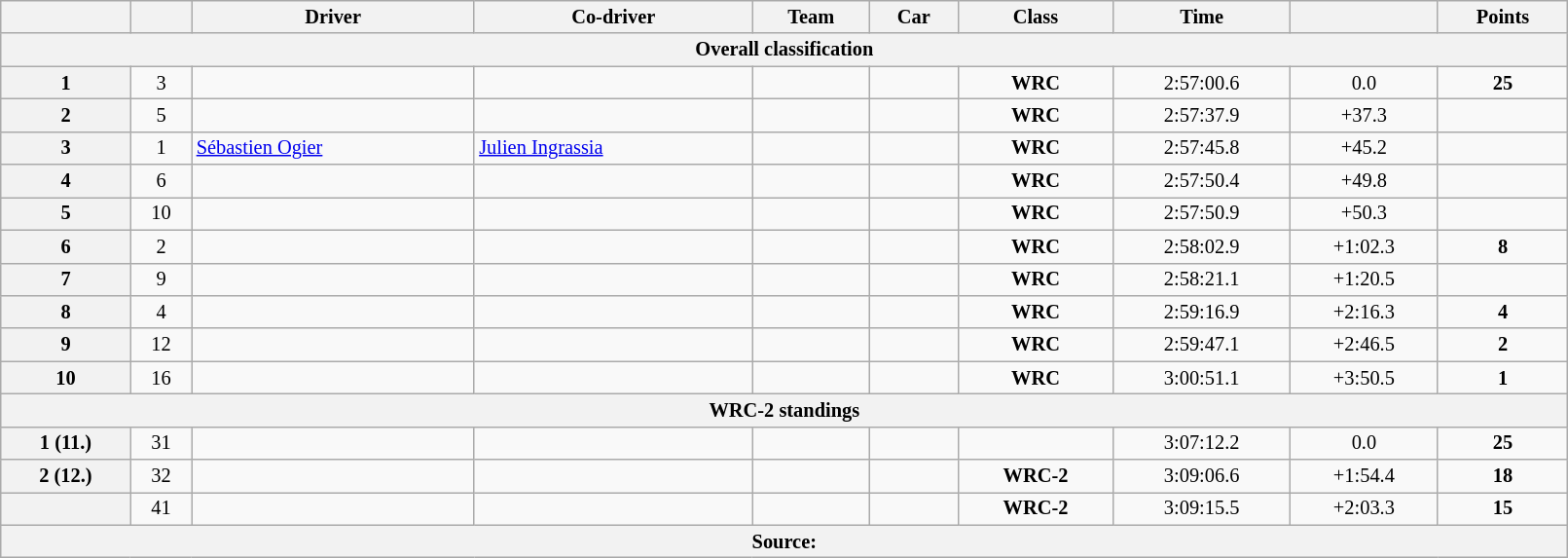<table class="wikitable" width=85% style="font-size: 85%;">
<tr>
<th></th>
<th></th>
<th>Driver</th>
<th>Co-driver</th>
<th>Team</th>
<th>Car</th>
<th>Class</th>
<th>Time</th>
<th></th>
<th>Points</th>
</tr>
<tr>
<th colspan=10>Overall classification</th>
</tr>
<tr>
<th>1</th>
<td align="center">3</td>
<td></td>
<td></td>
<td></td>
<td></td>
<td align="center"><strong><span>WRC</span></strong></td>
<td align="center">2:57:00.6</td>
<td align="center">0.0</td>
<td align="center"><strong>25</strong></td>
</tr>
<tr>
<th>2</th>
<td align="center">5</td>
<td></td>
<td></td>
<td></td>
<td></td>
<td align="center"><strong><span>WRC</span></strong></td>
<td align="center">2:57:37.9</td>
<td align="center">+37.3</td>
<td align="center"><strong></strong></td>
</tr>
<tr>
<th>3</th>
<td align="center">1</td>
<td> <a href='#'>Sébastien Ogier</a></td>
<td> <a href='#'>Julien Ingrassia</a></td>
<td></td>
<td></td>
<td align="center"><strong><span>WRC</span></strong></td>
<td align="center">2:57:45.8</td>
<td align="center">+45.2</td>
<td align="center"><strong></strong></td>
</tr>
<tr>
<th>4</th>
<td align="center">6</td>
<td></td>
<td></td>
<td></td>
<td></td>
<td align="center"><strong><span>WRC</span></strong></td>
<td align="center">2:57:50.4</td>
<td align="center">+49.8</td>
<td align="center"><strong></strong></td>
</tr>
<tr>
<th>5</th>
<td align="center">10</td>
<td></td>
<td></td>
<td></td>
<td></td>
<td align="center"><strong><span>WRC</span></strong></td>
<td align="center">2:57:50.9</td>
<td align="center">+50.3</td>
<td align="center"><strong></strong></td>
</tr>
<tr>
<th>6</th>
<td align="center">2</td>
<td></td>
<td></td>
<td></td>
<td></td>
<td align="center"><strong><span>WRC</span></strong></td>
<td align="center">2:58:02.9</td>
<td align="center">+1:02.3</td>
<td align="center"><strong>8</strong></td>
</tr>
<tr>
<th>7</th>
<td align="center">9</td>
<td></td>
<td></td>
<td></td>
<td></td>
<td align="center"><strong><span>WRC</span></strong></td>
<td align="center">2:58:21.1</td>
<td align="center">+1:20.5</td>
<td align="center"><strong></strong></td>
</tr>
<tr>
<th>8</th>
<td align="center">4</td>
<td></td>
<td></td>
<td></td>
<td></td>
<td align="center"><strong><span>WRC</span></strong></td>
<td align="center">2:59:16.9</td>
<td align="center">+2:16.3</td>
<td align="center"><strong>4</strong></td>
</tr>
<tr>
<th>9</th>
<td align="center">12</td>
<td></td>
<td></td>
<td></td>
<td></td>
<td align="center"><strong><span>WRC</span></strong></td>
<td align="center">2:59:47.1</td>
<td align="center">+2:46.5</td>
<td align="center"><strong>2</strong></td>
</tr>
<tr>
<th>10</th>
<td align="center">16</td>
<td></td>
<td></td>
<td></td>
<td></td>
<td align="center"><strong><span>WRC</span></strong></td>
<td align="center">3:00:51.1</td>
<td align="center">+3:50.5</td>
<td align="center"><strong>1</strong></td>
</tr>
<tr>
<th colspan=10>WRC-2 standings</th>
</tr>
<tr>
<th>1 (11.)</th>
<td align="center">31</td>
<td></td>
<td></td>
<td></td>
<td></td>
<td align="center"><strong><span></span></strong></td>
<td align="center">3:07:12.2</td>
<td align="center">0.0</td>
<td align="center"><strong>25</strong></td>
</tr>
<tr>
<th>2 (12.)</th>
<td align="center">32</td>
<td></td>
<td></td>
<td></td>
<td></td>
<td align="center"><strong><span>WRC-2</span></strong></td>
<td align="center">3:09:06.6</td>
<td align="center">+1:54.4</td>
<td align="center"><strong>18</strong></td>
</tr>
<tr>
<th></th>
<td align="center">41</td>
<td></td>
<td></td>
<td></td>
<td></td>
<td align="center"><strong><span>WRC-2</span></strong></td>
<td align="center">3:09:15.5</td>
<td align="center">+2:03.3</td>
<td align="center"><strong>15</strong></td>
</tr>
<tr>
<th colspan="10">Source:</th>
</tr>
</table>
